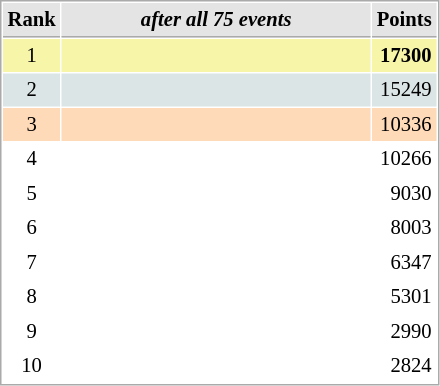<table cellspacing="1" cellpadding="3" style="border:1px solid #AAAAAA; font-size:86%;">
<tr bgcolor="#E4E4E4">
<th style="border-bottom:1px solid #AAAAAA" width=10>Rank</th>
<th style="border-bottom:1px solid #AAAAAA" width=200><em>after all 75 events</em></th>
<th style="border-bottom:1px solid #AAAAAA" width=20 align=right>Points</th>
</tr>
<tr style="background:#f7f6a8;">
<td align=center>1</td>
<td><strong></strong></td>
<td align=right><strong>17300</strong></td>
</tr>
<tr style="background:#dce5e5;">
<td align=center>2</td>
<td></td>
<td align=right>15249</td>
</tr>
<tr style="background:#ffdab9;">
<td align=center>3</td>
<td></td>
<td align=right>10336</td>
</tr>
<tr>
<td align=center>4</td>
<td></td>
<td align=right>10266</td>
</tr>
<tr>
<td align=center>5</td>
<td></td>
<td align=right>9030</td>
</tr>
<tr>
<td align=center>6</td>
<td></td>
<td align=right>8003</td>
</tr>
<tr>
<td align=center>7</td>
<td>  </td>
<td align=right>6347</td>
</tr>
<tr>
<td align=center>8</td>
<td></td>
<td align=right>5301</td>
</tr>
<tr>
<td align=center>9</td>
<td></td>
<td align=right>2990</td>
</tr>
<tr>
<td align=center>10</td>
<td></td>
<td align=right>2824</td>
</tr>
</table>
